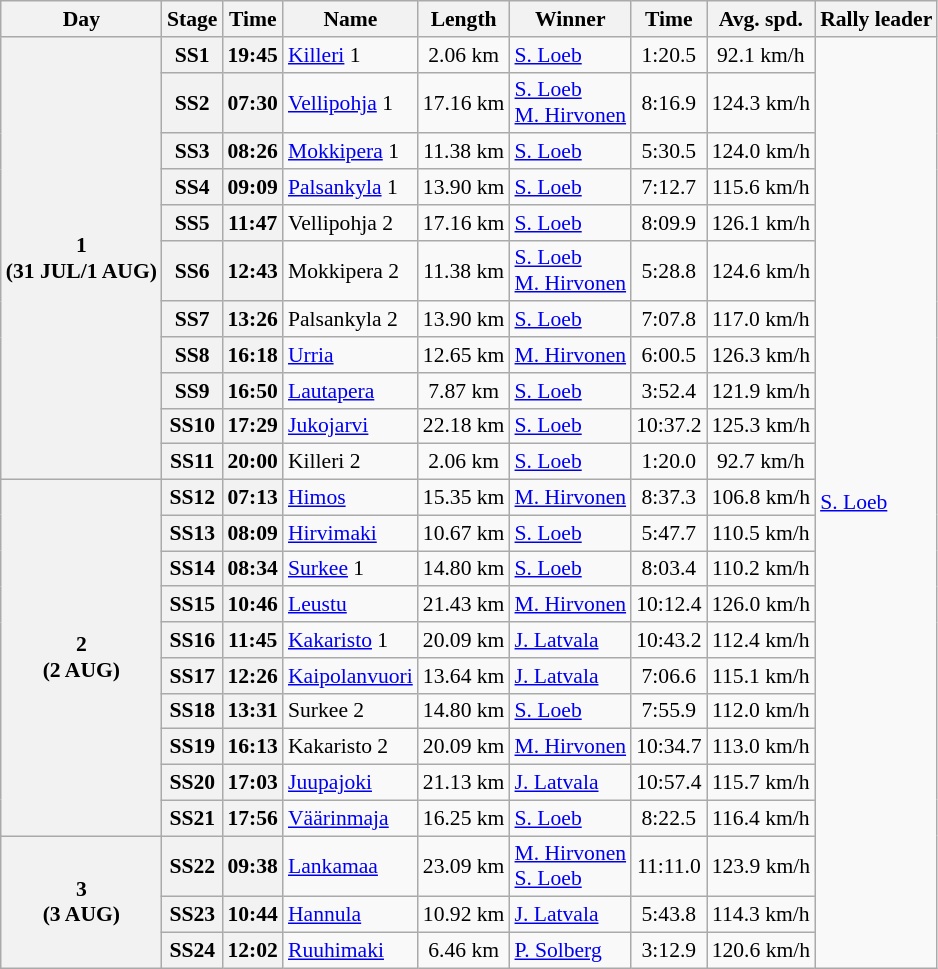<table class="wikitable" style="text-align: center; font-size: 90%; max-width: 950px;">
<tr>
<th>Day</th>
<th>Stage</th>
<th>Time</th>
<th>Name</th>
<th>Length</th>
<th>Winner</th>
<th>Time</th>
<th>Avg. spd.</th>
<th>Rally leader</th>
</tr>
<tr>
<th rowspan=11>1<br>(31 JUL/1 AUG)</th>
<th>SS1</th>
<th>19:45</th>
<td align=left><a href='#'>Killeri</a> 1</td>
<td>2.06 km</td>
<td align=left> <a href='#'>S. Loeb</a></td>
<td>1:20.5</td>
<td>92.1 km/h</td>
<td rowspan=24 align=left> <a href='#'>S. Loeb</a></td>
</tr>
<tr>
<th>SS2</th>
<th>07:30</th>
<td align=left><a href='#'>Vellipohja</a> 1</td>
<td>17.16 km</td>
<td align=left> <a href='#'>S. Loeb</a><br>  <a href='#'>M. Hirvonen</a></td>
<td>8:16.9</td>
<td>124.3 km/h</td>
</tr>
<tr>
<th>SS3</th>
<th>08:26</th>
<td align=left><a href='#'>Mokkipera</a> 1</td>
<td>11.38 km</td>
<td align=left> <a href='#'>S. Loeb</a></td>
<td>5:30.5</td>
<td>124.0 km/h</td>
</tr>
<tr>
<th>SS4</th>
<th>09:09</th>
<td align=left><a href='#'>Palsankyla</a> 1</td>
<td>13.90 km</td>
<td align=left> <a href='#'>S. Loeb</a></td>
<td>7:12.7</td>
<td>115.6 km/h</td>
</tr>
<tr>
<th>SS5</th>
<th>11:47</th>
<td align=left>Vellipohja 2</td>
<td>17.16 km</td>
<td align=left> <a href='#'>S. Loeb</a></td>
<td>8:09.9</td>
<td>126.1 km/h</td>
</tr>
<tr>
<th>SS6</th>
<th>12:43</th>
<td align=left>Mokkipera 2</td>
<td>11.38 km</td>
<td align=left> <a href='#'>S. Loeb</a><br>  <a href='#'>M. Hirvonen</a></td>
<td>5:28.8</td>
<td>124.6 km/h</td>
</tr>
<tr>
<th>SS7</th>
<th>13:26</th>
<td align=left>Palsankyla 2</td>
<td>13.90 km</td>
<td align=left> <a href='#'>S. Loeb</a></td>
<td>7:07.8</td>
<td>117.0 km/h</td>
</tr>
<tr>
<th>SS8</th>
<th>16:18</th>
<td align=left><a href='#'>Urria</a></td>
<td>12.65 km</td>
<td align=left> <a href='#'>M. Hirvonen</a></td>
<td>6:00.5</td>
<td>126.3 km/h</td>
</tr>
<tr>
<th>SS9</th>
<th>16:50</th>
<td align=left><a href='#'>Lautapera</a></td>
<td>7.87 km</td>
<td align=left> <a href='#'>S. Loeb</a></td>
<td>3:52.4</td>
<td>121.9 km/h</td>
</tr>
<tr>
<th>SS10</th>
<th>17:29</th>
<td align=left><a href='#'>Jukojarvi</a></td>
<td>22.18 km</td>
<td align=left> <a href='#'>S. Loeb</a></td>
<td>10:37.2</td>
<td>125.3 km/h</td>
</tr>
<tr>
<th>SS11</th>
<th>20:00</th>
<td align=left>Killeri 2</td>
<td>2.06 km</td>
<td align=left> <a href='#'>S. Loeb</a></td>
<td>1:20.0</td>
<td>92.7 km/h</td>
</tr>
<tr>
<th rowspan=10>2<br>(2 AUG)</th>
<th>SS12</th>
<th>07:13</th>
<td align=left><a href='#'>Himos</a></td>
<td>15.35 km</td>
<td align=left> <a href='#'>M. Hirvonen</a></td>
<td>8:37.3</td>
<td>106.8 km/h</td>
</tr>
<tr>
<th>SS13</th>
<th>08:09</th>
<td align=left><a href='#'>Hirvimaki</a></td>
<td>10.67 km</td>
<td align=left> <a href='#'>S. Loeb</a></td>
<td>5:47.7</td>
<td>110.5 km/h</td>
</tr>
<tr>
<th>SS14</th>
<th>08:34</th>
<td align=left><a href='#'>Surkee</a> 1</td>
<td>14.80 km</td>
<td align=left> <a href='#'>S. Loeb</a></td>
<td>8:03.4</td>
<td>110.2 km/h</td>
</tr>
<tr>
<th>SS15</th>
<th>10:46</th>
<td align=left><a href='#'>Leustu</a></td>
<td>21.43 km</td>
<td align=left> <a href='#'>M. Hirvonen</a></td>
<td>10:12.4</td>
<td>126.0 km/h</td>
</tr>
<tr>
<th>SS16</th>
<th>11:45</th>
<td align=left><a href='#'>Kakaristo</a> 1</td>
<td>20.09 km</td>
<td align=left> <a href='#'>J. Latvala</a></td>
<td>10:43.2</td>
<td>112.4 km/h</td>
</tr>
<tr>
<th>SS17</th>
<th>12:26</th>
<td align=left><a href='#'>Kaipolanvuori</a></td>
<td>13.64 km</td>
<td align=left> <a href='#'>J. Latvala</a></td>
<td>7:06.6</td>
<td>115.1 km/h</td>
</tr>
<tr>
<th>SS18</th>
<th>13:31</th>
<td align=left>Surkee 2</td>
<td>14.80 km</td>
<td align=left> <a href='#'>S. Loeb</a></td>
<td>7:55.9</td>
<td>112.0 km/h</td>
</tr>
<tr>
<th>SS19</th>
<th>16:13</th>
<td align=left>Kakaristo 2</td>
<td>20.09 km</td>
<td align=left> <a href='#'>M. Hirvonen</a></td>
<td>10:34.7</td>
<td>113.0 km/h</td>
</tr>
<tr>
<th>SS20</th>
<th>17:03</th>
<td align=left><a href='#'>Juupajoki</a></td>
<td>21.13 km</td>
<td align=left> <a href='#'>J. Latvala</a></td>
<td>10:57.4</td>
<td>115.7 km/h</td>
</tr>
<tr>
<th>SS21</th>
<th>17:56</th>
<td align=left><a href='#'>Väärinmaja</a></td>
<td>16.25 km</td>
<td align=left> <a href='#'>S. Loeb</a></td>
<td>8:22.5</td>
<td>116.4 km/h</td>
</tr>
<tr>
<th rowspan=3>3<br>(3 AUG)</th>
<th>SS22</th>
<th>09:38</th>
<td align=left><a href='#'>Lankamaa</a></td>
<td>23.09 km</td>
<td align=left> <a href='#'>M. Hirvonen</a><br> <a href='#'>S. Loeb</a></td>
<td>11:11.0</td>
<td>123.9 km/h</td>
</tr>
<tr>
<th>SS23</th>
<th>10:44</th>
<td align=left><a href='#'>Hannula</a></td>
<td>10.92 km</td>
<td align=left> <a href='#'>J. Latvala</a></td>
<td>5:43.8</td>
<td>114.3 km/h</td>
</tr>
<tr>
<th>SS24</th>
<th>12:02</th>
<td align=left><a href='#'>Ruuhimaki</a></td>
<td>6.46 km</td>
<td align=left> <a href='#'>P. Solberg</a></td>
<td>3:12.9</td>
<td>120.6 km/h</td>
</tr>
</table>
